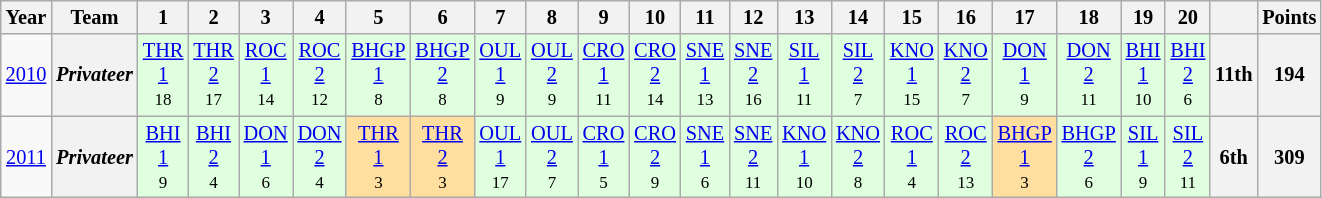<table class="wikitable" style="text-align:center; font-size:85%">
<tr>
<th>Year</th>
<th>Team</th>
<th>1</th>
<th>2</th>
<th>3</th>
<th>4</th>
<th>5</th>
<th>6</th>
<th>7</th>
<th>8</th>
<th>9</th>
<th>10</th>
<th>11</th>
<th>12</th>
<th>13</th>
<th>14</th>
<th>15</th>
<th>16</th>
<th>17</th>
<th>18</th>
<th>19</th>
<th>20</th>
<th></th>
<th>Points</th>
</tr>
<tr>
<td><a href='#'>2010</a></td>
<th><em>Privateer</em></th>
<td style="background:#DFFFDF;"><a href='#'>THR<br>1</a><br><small>18</small></td>
<td style="background:#DFFFDF;"><a href='#'>THR<br>2</a><br><small>17</small></td>
<td style="background:#DFFFDF;"><a href='#'>ROC<br>1</a><br><small>14</small></td>
<td style="background:#DFFFDF;"><a href='#'>ROC<br>2</a><br><small>12</small></td>
<td style="background:#DFFFDF;"><a href='#'>BHGP<br>1</a><br><small>8</small></td>
<td style="background:#DFFFDF;"><a href='#'>BHGP<br>2</a><br><small>8</small></td>
<td style="background:#DFFFDF;"><a href='#'>OUL<br>1</a><br><small>9</small></td>
<td style="background:#DFFFDF;"><a href='#'>OUL<br>2</a><br><small>9</small></td>
<td style="background:#DFFFDF;"><a href='#'>CRO<br>1</a><br><small>11</small></td>
<td style="background:#DFFFDF;"><a href='#'>CRO<br>2</a><br><small>14</small></td>
<td style="background:#DFFFDF;"><a href='#'>SNE<br>1</a><br><small>13</small></td>
<td style="background:#DFFFDF;"><a href='#'>SNE<br>2</a><br><small>16</small></td>
<td style="background:#DFFFDF;"><a href='#'>SIL<br>1</a><br><small>11</small></td>
<td style="background:#DFFFDF;"><a href='#'>SIL<br>2</a><br><small>7</small></td>
<td style="background:#DFFFDF;"><a href='#'>KNO<br>1</a><br><small>15</small></td>
<td style="background:#DFFFDF;"><a href='#'>KNO<br>2</a><br><small>7</small></td>
<td style="background:#DFFFDF;"><a href='#'>DON<br>1</a><br><small>9</small></td>
<td style="background:#DFFFDF;"><a href='#'>DON<br>2</a><br><small>11</small></td>
<td style="background:#DFFFDF;"><a href='#'>BHI<br>1</a><br><small>10</small></td>
<td style="background:#DFFFDF;"><a href='#'>BHI<br>2</a><br><small>6</small></td>
<th>11th</th>
<th>194</th>
</tr>
<tr>
<td><a href='#'>2011</a></td>
<th><em>Privateer</em></th>
<td style="background:#DFFFDF;"><a href='#'>BHI<br>1</a><br><small>9</small></td>
<td style="background:#DFFFDF;"><a href='#'>BHI<br>2</a><br><small>4</small></td>
<td style="background:#DFFFDF;"><a href='#'>DON<br>1</a><br><small>6</small></td>
<td style="background:#DFFFDF;"><a href='#'>DON<br>2</a><br><small>4</small></td>
<td style="background:#FFDF9F;"><a href='#'>THR<br>1</a><br><small>3</small></td>
<td style="background:#FFDF9F;"><a href='#'>THR<br>2</a><br><small>3</small></td>
<td style="background:#DFFFDF;"><a href='#'>OUL<br>1</a><br><small>17</small></td>
<td style="background:#DFFFDF;"><a href='#'>OUL<br>2</a><br><small>7</small></td>
<td style="background:#DFFFDF;"><a href='#'>CRO<br>1</a><br><small>5</small></td>
<td style="background:#DFFFDF;"><a href='#'>CRO<br>2</a><br><small>9</small></td>
<td style="background:#DFFFDF;"><a href='#'>SNE<br>1</a><br><small>6</small></td>
<td style="background:#DFFFDF;"><a href='#'>SNE<br>2</a><br><small>11</small></td>
<td style="background:#DFFFDF;"><a href='#'>KNO<br>1</a><br><small>10</small></td>
<td style="background:#DFFFDF;"><a href='#'>KNO<br>2</a><br><small>8</small></td>
<td style="background:#DFFFDF;"><a href='#'>ROC<br>1</a><br><small>4</small></td>
<td style="background:#DFFFDF;"><a href='#'>ROC<br>2</a><br><small>13</small></td>
<td style="background:#FFDF9F;"><a href='#'>BHGP<br>1</a><br><small>3</small></td>
<td style="background:#DFFFDF;"><a href='#'>BHGP<br>2</a><br><small>6</small></td>
<td style="background:#DFFFDF;"><a href='#'>SIL<br>1</a><br><small>9</small></td>
<td style="background:#DFFFDF;"><a href='#'>SIL<br>2</a><br><small>11</small></td>
<th>6th</th>
<th>309</th>
</tr>
</table>
